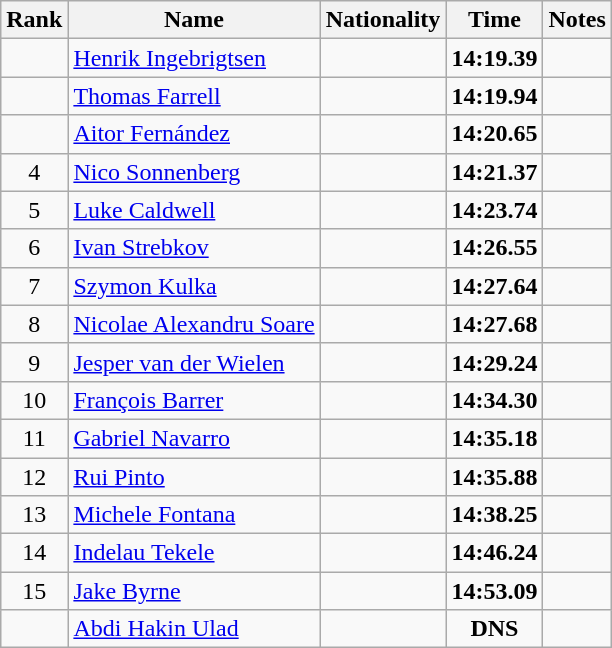<table class="wikitable sortable" style="text-align:center">
<tr>
<th>Rank</th>
<th>Name</th>
<th>Nationality</th>
<th>Time</th>
<th>Notes</th>
</tr>
<tr>
<td></td>
<td align=left><a href='#'>Henrik Ingebrigtsen</a></td>
<td align=left></td>
<td><strong>14:19.39</strong></td>
<td></td>
</tr>
<tr>
<td></td>
<td align=left><a href='#'>Thomas Farrell</a></td>
<td align=left></td>
<td><strong>14:19.94</strong></td>
<td></td>
</tr>
<tr>
<td></td>
<td align=left><a href='#'>Aitor Fernández</a></td>
<td align=left></td>
<td><strong>14:20.65</strong></td>
<td></td>
</tr>
<tr>
<td>4</td>
<td align=left><a href='#'>Nico Sonnenberg</a></td>
<td align=left></td>
<td><strong>14:21.37</strong></td>
<td></td>
</tr>
<tr>
<td>5</td>
<td align=left><a href='#'>Luke Caldwell</a></td>
<td align=left></td>
<td><strong>14:23.74</strong></td>
<td></td>
</tr>
<tr>
<td>6</td>
<td align=left><a href='#'>Ivan Strebkov</a></td>
<td align=left></td>
<td><strong>14:26.55</strong></td>
<td></td>
</tr>
<tr>
<td>7</td>
<td align=left><a href='#'>Szymon Kulka</a></td>
<td align=left></td>
<td><strong>14:27.64</strong></td>
<td></td>
</tr>
<tr>
<td>8</td>
<td align=left><a href='#'>Nicolae Alexandru Soare</a></td>
<td align=left></td>
<td><strong>14:27.68</strong></td>
<td></td>
</tr>
<tr>
<td>9</td>
<td align=left><a href='#'>Jesper van der Wielen</a></td>
<td align=left></td>
<td><strong>14:29.24</strong></td>
<td></td>
</tr>
<tr>
<td>10</td>
<td align=left><a href='#'>François Barrer</a></td>
<td align=left></td>
<td><strong>14:34.30</strong></td>
<td></td>
</tr>
<tr>
<td>11</td>
<td align=left><a href='#'>Gabriel Navarro</a></td>
<td align=left></td>
<td><strong>14:35.18</strong></td>
<td></td>
</tr>
<tr>
<td>12</td>
<td align=left><a href='#'>Rui Pinto</a></td>
<td align=left></td>
<td><strong>14:35.88</strong></td>
<td></td>
</tr>
<tr>
<td>13</td>
<td align=left><a href='#'>Michele Fontana</a></td>
<td align=left></td>
<td><strong>14:38.25</strong></td>
<td></td>
</tr>
<tr>
<td>14</td>
<td align=left><a href='#'>Indelau Tekele</a></td>
<td align=left></td>
<td><strong>14:46.24</strong></td>
<td></td>
</tr>
<tr>
<td>15</td>
<td align=left><a href='#'>Jake Byrne</a></td>
<td align=left></td>
<td><strong>14:53.09</strong></td>
<td></td>
</tr>
<tr>
<td></td>
<td align=left><a href='#'>Abdi Hakin Ulad</a></td>
<td align=left></td>
<td><strong>DNS</strong></td>
<td></td>
</tr>
</table>
